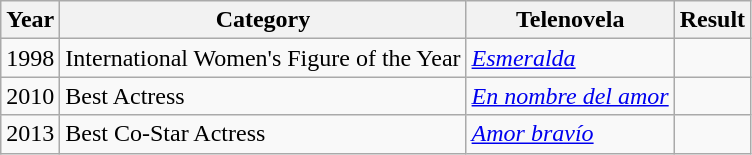<table class="wikitable">
<tr>
<th>Year</th>
<th>Category</th>
<th>Telenovela</th>
<th>Result</th>
</tr>
<tr>
<td>1998</td>
<td>International Women's Figure of the Year</td>
<td><em> <a href='#'>Esmeralda</a></em></td>
<td></td>
</tr>
<tr>
<td>2010</td>
<td>Best Actress</td>
<td><em> <a href='#'>En nombre del amor</a></em></td>
<td></td>
</tr>
<tr>
<td>2013</td>
<td>Best Co-Star Actress</td>
<td><em><a href='#'>Amor bravío</a></em></td>
<td></td>
</tr>
</table>
